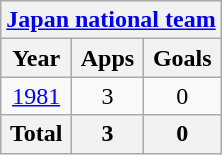<table class="wikitable" style="text-align:center">
<tr>
<th colspan=3><a href='#'>Japan national team</a></th>
</tr>
<tr>
<th>Year</th>
<th>Apps</th>
<th>Goals</th>
</tr>
<tr>
<td><a href='#'>1981</a></td>
<td>3</td>
<td>0</td>
</tr>
<tr>
<th>Total</th>
<th>3</th>
<th>0</th>
</tr>
</table>
